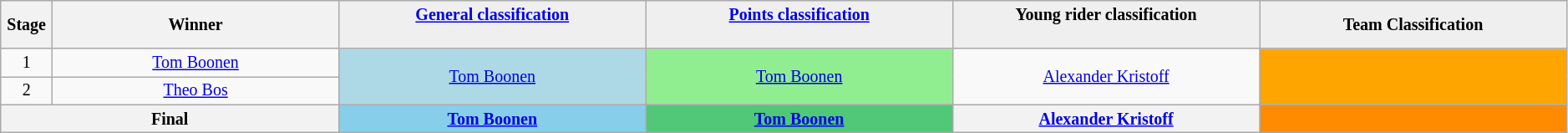<table class="wikitable" style="text-align: center; font-size:smaller;">
<tr style="background-color: #efefef;">
<th width="1%">Stage</th>
<th width="14%">Winner</th>
<th style="background:#EFEFEF;" width="15%"><a href='#'>General classification</a><br><br></th>
<th style="background:#EFEFEF;" width="15%"><a href='#'>Points classification</a><br><br></th>
<th style="background:#EFEFEF;" width="15%">Young rider classification<br><br></th>
<th style="background:#EFEFEF;" width="15%">Team Classification</th>
</tr>
<tr>
<td>1</td>
<td><a href='#'>Tom Boonen</a></td>
<td style="background:lightblue;" rowspan="2"><a href='#'>Tom Boonen</a></td>
<td style="background:lightgreen;" rowspan="2"><a href='#'>Tom Boonen</a></td>
<td style="background:offwhite;" rowspan="2"><a href='#'>Alexander Kristoff</a></td>
<td style="background:orange;" rowspan="2"></td>
</tr>
<tr>
<td>2</td>
<td><a href='#'>Theo Bos</a></td>
</tr>
<tr>
<th colspan=2><strong>Final</strong></th>
<th style="background:skyblue;"><a href='#'>Tom Boonen</a></th>
<th style="background:#50C878;"><a href='#'>Tom Boonen</a></th>
<th style="background:offwhite;"><a href='#'>Alexander Kristoff</a></th>
<th style="background:#FF8C00;"></th>
</tr>
</table>
